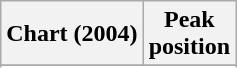<table class="wikitable sortable">
<tr>
<th>Chart (2004)</th>
<th>Peak<br>position</th>
</tr>
<tr>
</tr>
<tr>
</tr>
</table>
